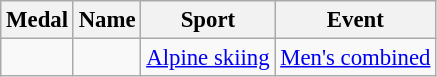<table class="wikitable sortable" style="font-size:95%">
<tr>
<th>Medal</th>
<th>Name</th>
<th>Sport</th>
<th>Event</th>
</tr>
<tr>
<td></td>
<td></td>
<td><a href='#'>Alpine skiing</a></td>
<td><a href='#'>Men's combined</a></td>
</tr>
</table>
